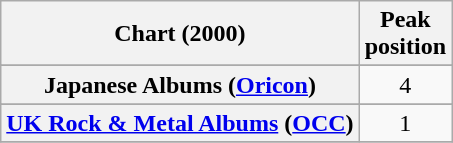<table class="wikitable sortable plainrowheaders" style="text-align:center">
<tr>
<th>Chart (2000)</th>
<th>Peak<br>position</th>
</tr>
<tr>
</tr>
<tr>
</tr>
<tr>
</tr>
<tr>
</tr>
<tr>
</tr>
<tr>
</tr>
<tr>
</tr>
<tr>
</tr>
<tr>
</tr>
<tr>
</tr>
<tr>
</tr>
<tr>
<th scope="row">Japanese Albums (<a href='#'>Oricon</a>)</th>
<td style="text-align:center;">4</td>
</tr>
<tr>
</tr>
<tr>
</tr>
<tr>
</tr>
<tr>
</tr>
<tr>
</tr>
<tr>
</tr>
<tr>
<th scope="row"><a href='#'>UK Rock & Metal Albums</a> (<a href='#'>OCC</a>)</th>
<td>1</td>
</tr>
<tr>
</tr>
</table>
